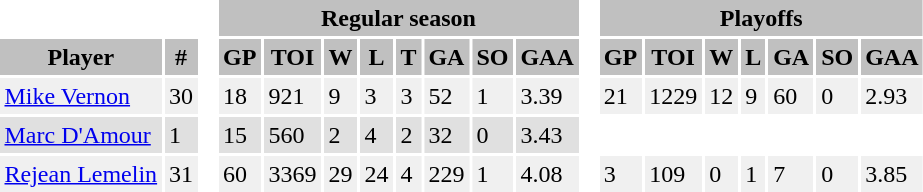<table BORDER="0" CELLPADDING="3" CELLSPACING="2" ID="Table1">
<tr ALIGN="center" bgcolor="#c0c0c0">
<th ALIGN="center" colspan="2" bgcolor="#ffffff"> </th>
<th ALIGN="center" rowspan="99" bgcolor="#ffffff"> </th>
<th ALIGN="center" colspan="8">Regular season</th>
<th ALIGN="center" rowspan="99" bgcolor="#ffffff"> </th>
<th ALIGN="center" colspan="7">Playoffs</th>
</tr>
<tr ALIGN="center" bgcolor="#c0c0c0">
<th ALIGN="center">Player</th>
<th ALIGN="center">#</th>
<th ALIGN="center">GP</th>
<th ALIGN="center">TOI</th>
<th ALIGN="center">W</th>
<th ALIGN="center">L</th>
<th ALIGN="center">T</th>
<th ALIGN="center">GA</th>
<th ALIGN="center">SO</th>
<th ALIGN="center">GAA</th>
<th ALIGN="center">GP</th>
<th ALIGN="center">TOI</th>
<th ALIGN="center">W</th>
<th ALIGN="center">L</th>
<th ALIGN="center">GA</th>
<th ALIGN="center">SO</th>
<th ALIGN="center">GAA</th>
</tr>
<tr bgcolor="#f0f0f0">
<td><a href='#'>Mike Vernon</a></td>
<td>30</td>
<td>18</td>
<td>921</td>
<td>9</td>
<td>3</td>
<td>3</td>
<td>52</td>
<td>1</td>
<td>3.39</td>
<td>21</td>
<td>1229</td>
<td>12</td>
<td>9</td>
<td>60</td>
<td>0</td>
<td>2.93</td>
</tr>
<tr bgcolor="#e0e0e0">
<td><a href='#'>Marc D'Amour</a></td>
<td>1</td>
<td>15</td>
<td>560</td>
<td>2</td>
<td>4</td>
<td>2</td>
<td>32</td>
<td>0</td>
<td>3.43</td>
</tr>
<tr bgcolor="#f0f0f0">
<td><a href='#'>Rejean Lemelin</a></td>
<td>31</td>
<td>60</td>
<td>3369</td>
<td>29</td>
<td>24</td>
<td>4</td>
<td>229</td>
<td>1</td>
<td>4.08</td>
<td>3</td>
<td>109</td>
<td>0</td>
<td>1</td>
<td>7</td>
<td>0</td>
<td>3.85</td>
</tr>
</table>
